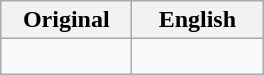<table class="wikitable">
<tr>
<th>Original</th>
<th>English</th>
</tr>
<tr>
<td><blockquote></blockquote></td>
<td><blockquote></blockquote></td>
</tr>
</table>
